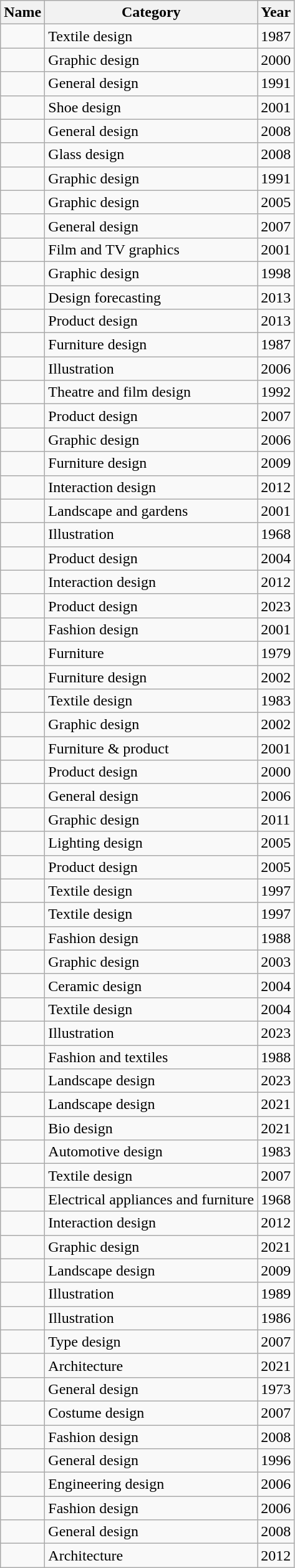<table class="wikitable sortable" style="text-align: left;">
<tr>
<th>Name</th>
<th>Category</th>
<th>Year</th>
</tr>
<tr>
<td></td>
<td>Textile design</td>
<td>1987</td>
</tr>
<tr>
<td></td>
<td>Graphic design</td>
<td>2000</td>
</tr>
<tr>
<td></td>
<td>General design</td>
<td>1991</td>
</tr>
<tr>
<td></td>
<td>Shoe design</td>
<td>2001</td>
</tr>
<tr>
<td></td>
<td>General design</td>
<td>2008</td>
</tr>
<tr>
<td></td>
<td>Glass design</td>
<td>2008</td>
</tr>
<tr>
<td></td>
<td>Graphic design</td>
<td>1991</td>
</tr>
<tr>
<td></td>
<td>Graphic design</td>
<td>2005</td>
</tr>
<tr>
<td></td>
<td>General design</td>
<td>2007</td>
</tr>
<tr>
<td></td>
<td>Film and TV graphics</td>
<td>2001</td>
</tr>
<tr>
<td></td>
<td>Graphic design</td>
<td>1998</td>
</tr>
<tr>
<td></td>
<td>Design forecasting</td>
<td>2013</td>
</tr>
<tr>
<td></td>
<td>Product design</td>
<td>2013</td>
</tr>
<tr>
<td></td>
<td>Furniture design</td>
<td>1987</td>
</tr>
<tr>
<td></td>
<td>Illustration</td>
<td>2006</td>
</tr>
<tr>
<td></td>
<td>Theatre and film design</td>
<td>1992</td>
</tr>
<tr>
<td></td>
<td>Product design</td>
<td>2007</td>
</tr>
<tr>
<td></td>
<td>Graphic design</td>
<td>2006</td>
</tr>
<tr>
<td></td>
<td>Furniture design</td>
<td>2009</td>
</tr>
<tr>
<td></td>
<td>Interaction design</td>
<td>2012</td>
</tr>
<tr>
<td></td>
<td>Landscape and gardens</td>
<td>2001</td>
</tr>
<tr>
<td></td>
<td>Illustration</td>
<td>1968</td>
</tr>
<tr>
<td></td>
<td>Product design</td>
<td>2004</td>
</tr>
<tr>
<td></td>
<td>Interaction design</td>
<td>2012</td>
</tr>
<tr>
<td></td>
<td>Product design</td>
<td>2023</td>
</tr>
<tr>
<td></td>
<td>Fashion design</td>
<td>2001</td>
</tr>
<tr>
<td></td>
<td>Furniture</td>
<td>1979</td>
</tr>
<tr>
<td></td>
<td>Furniture design</td>
<td>2002</td>
</tr>
<tr>
<td></td>
<td>Textile design</td>
<td>1983</td>
</tr>
<tr>
<td></td>
<td>Graphic design</td>
<td>2002</td>
</tr>
<tr>
<td></td>
<td>Furniture & product</td>
<td>2001</td>
</tr>
<tr>
<td></td>
<td>Product design</td>
<td>2000</td>
</tr>
<tr>
<td></td>
<td>General design</td>
<td>2006</td>
</tr>
<tr>
<td></td>
<td>Graphic design</td>
<td>2011</td>
</tr>
<tr>
<td></td>
<td>Lighting design</td>
<td>2005</td>
</tr>
<tr>
<td></td>
<td>Product design</td>
<td>2005</td>
</tr>
<tr>
<td></td>
<td>Textile design</td>
<td>1997</td>
</tr>
<tr>
<td></td>
<td>Textile design</td>
<td>1997</td>
</tr>
<tr>
<td></td>
<td>Fashion design</td>
<td>1988</td>
</tr>
<tr>
<td></td>
<td>Graphic design</td>
<td>2003</td>
</tr>
<tr>
<td></td>
<td>Ceramic design</td>
<td>2004</td>
</tr>
<tr>
<td></td>
<td>Textile design</td>
<td>2004</td>
</tr>
<tr>
<td></td>
<td>Illustration</td>
<td>2023</td>
</tr>
<tr>
<td></td>
<td>Fashion and textiles</td>
<td>1988</td>
</tr>
<tr>
<td></td>
<td>Landscape design</td>
<td>2023</td>
</tr>
<tr>
<td></td>
<td>Landscape design</td>
<td>2021</td>
</tr>
<tr>
<td></td>
<td>Bio design</td>
<td>2021</td>
</tr>
<tr>
<td></td>
<td>Automotive design</td>
<td>1983</td>
</tr>
<tr>
<td></td>
<td>Textile design</td>
<td>2007</td>
</tr>
<tr>
<td></td>
<td>Electrical appliances and furniture</td>
<td>1968</td>
</tr>
<tr>
<td></td>
<td>Interaction design</td>
<td>2012</td>
</tr>
<tr>
<td></td>
<td>Graphic design</td>
<td>2021</td>
</tr>
<tr>
<td></td>
<td>Landscape design</td>
<td>2009</td>
</tr>
<tr>
<td></td>
<td>Illustration</td>
<td>1989</td>
</tr>
<tr>
<td></td>
<td>Illustration</td>
<td>1986</td>
</tr>
<tr>
<td></td>
<td>Type design</td>
<td>2007</td>
</tr>
<tr>
<td></td>
<td>Architecture</td>
<td>2021</td>
</tr>
<tr>
<td></td>
<td>General design</td>
<td>1973</td>
</tr>
<tr>
<td></td>
<td>Costume design</td>
<td>2007</td>
</tr>
<tr>
<td></td>
<td>Fashion design</td>
<td>2008</td>
</tr>
<tr>
<td></td>
<td>General design</td>
<td>1996</td>
</tr>
<tr>
<td></td>
<td>Engineering design</td>
<td>2006</td>
</tr>
<tr>
<td></td>
<td>Fashion design</td>
<td>2006</td>
</tr>
<tr>
<td></td>
<td>General design</td>
<td>2008</td>
</tr>
<tr>
<td></td>
<td>Architecture</td>
<td>2012</td>
</tr>
</table>
